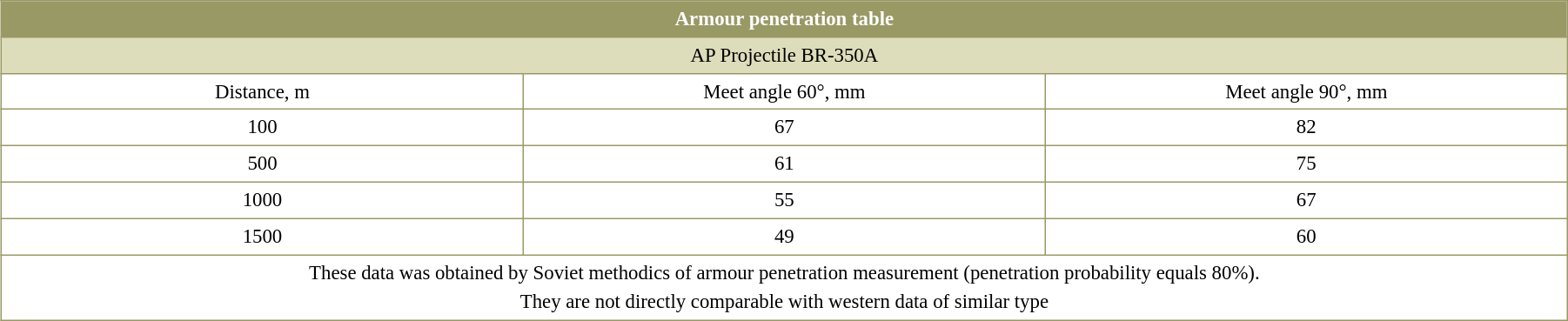<table border=0 cellspacing=0 cellpadding=2 style="margin:0 0 .5em 1em; width:95%; background:#fff; border-collapse:collapse; border:1px solid #996; line-height:1.5; font-size:95%;">
<tr style="vertical-align:top; text-align:center; border:1px solid #996; background-color:#996; color:#fff">
<td colspan="3"><strong>Armour penetration table</strong></td>
</tr>
<tr style="vertical-align:top; text-align:center; border:1px solid #996; background-color:#ddb;">
<td colspan="3">AP Projectile BR-350A</td>
</tr>
<tr style="vertical-align:top; text-align:center; border:1px solid #996;">
<td width="33%"  style="border:1px solid #996">Distance, m</td>
<td width="33%"  style="border:1px solid #996">Meet angle 60°, mm</td>
<td width="33%"  style="border:1px solid #996">Meet angle 90°, mm</td>
</tr>
<tr style="vertical-align:top; text-align:center;">
<td style="border:1px solid #996">100</td>
<td style="border:1px solid #996">67</td>
<td style="border:1px solid #996">82</td>
</tr>
<tr style="vertical-align:top; text-align:center;">
<td style="border:1px solid #996">500</td>
<td style="border:1px solid #996">61</td>
<td style="border:1px solid #996">75</td>
</tr>
<tr style="vertical-align:top; text-align:center;">
<td style="border:1px solid #996">1000</td>
<td style="border:1px solid #996">55</td>
<td style="border:1px solid #996">67</td>
</tr>
<tr style="vertical-align:top; text-align:center;">
<td style="border:1px solid #996">1500</td>
<td style="border:1px solid #996">49</td>
<td style="border:1px solid #996">60</td>
</tr>
<tr style="vertical-align:top; text-align:center;">
<td colspan="3">These data was obtained by Soviet methodics of armour penetration measurement (penetration probability equals 80%). <br> They are not directly comparable with western data of similar type</td>
</tr>
</table>
